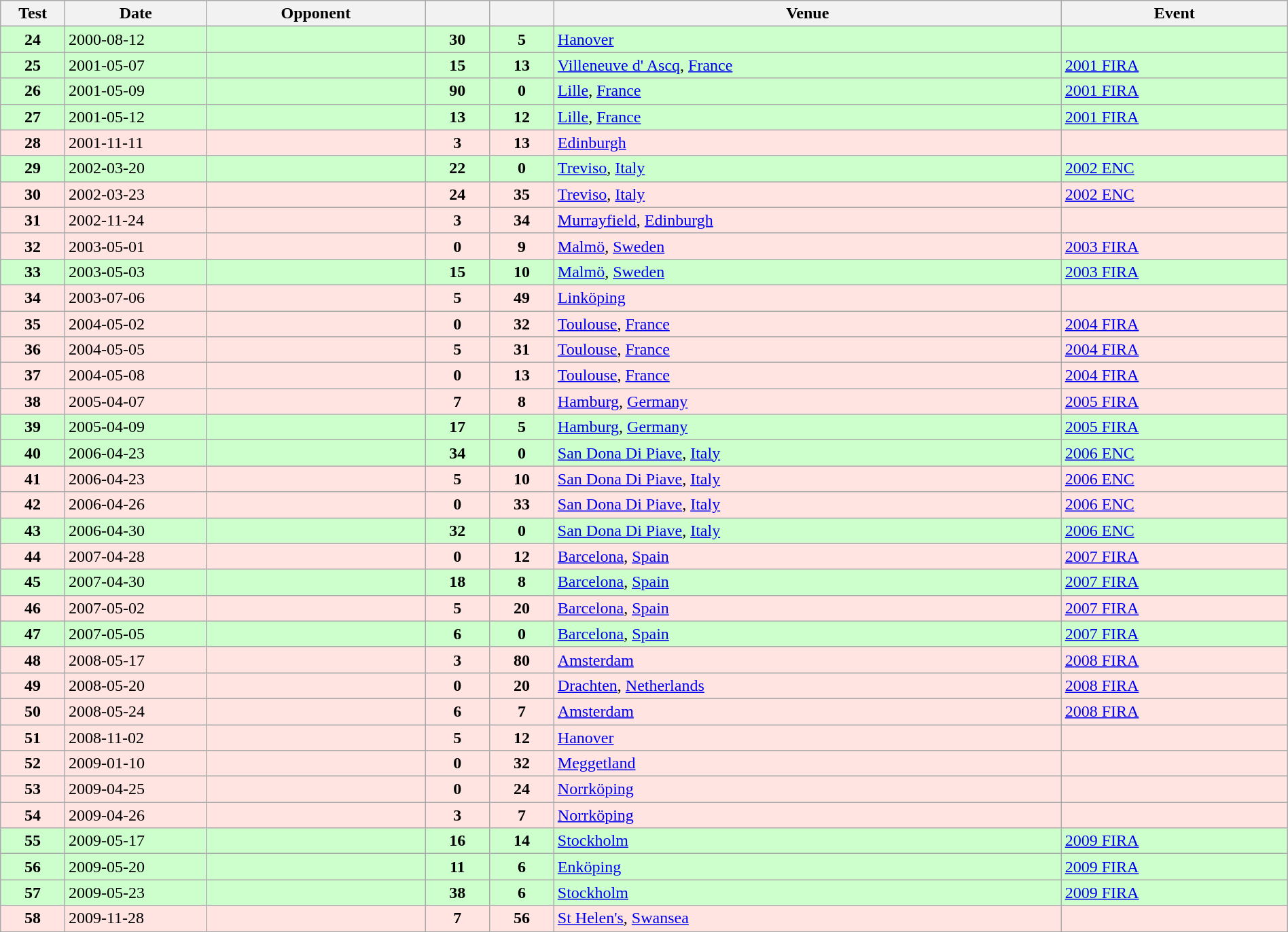<table class="wikitable sortable" style="width:100%">
<tr>
<th style="width:5%">Test</th>
<th style="width:11%">Date</th>
<th style="width:17%">Opponent</th>
<th style="width:5%"></th>
<th style="width:5%"></th>
<th>Venue</th>
<th>Event</th>
</tr>
<tr bgcolor="#ccffcc">
<td align="center"><strong>24</strong></td>
<td>2000-08-12</td>
<td></td>
<td align="center"><strong>30</strong></td>
<td align="center"><strong>5</strong></td>
<td><a href='#'>Hanover</a></td>
<td></td>
</tr>
<tr bgcolor="#ccffcc">
<td align="center"><strong>25</strong></td>
<td>2001-05-07</td>
<td></td>
<td align="center"><strong>15</strong></td>
<td align="center"><strong>13</strong></td>
<td><a href='#'>Villeneuve d' Ascq</a>, <a href='#'>France</a></td>
<td><a href='#'>2001 FIRA</a></td>
</tr>
<tr bgcolor="#ccffcc">
<td align="center"><strong>26</strong></td>
<td>2001-05-09</td>
<td></td>
<td align="center"><strong>90</strong></td>
<td align="center"><strong>0</strong></td>
<td><a href='#'>Lille</a>, <a href='#'>France</a></td>
<td><a href='#'>2001 FIRA</a></td>
</tr>
<tr bgcolor="#ccffcc">
<td align="center"><strong>27</strong></td>
<td>2001-05-12</td>
<td></td>
<td align="center"><strong>13</strong></td>
<td align="center"><strong>12</strong></td>
<td><a href='#'>Lille</a>, <a href='#'>France</a></td>
<td><a href='#'>2001 FIRA</a></td>
</tr>
<tr bgcolor="FFE4E1">
<td align="center"><strong>28</strong></td>
<td>2001-11-11</td>
<td></td>
<td align="center"><strong>3</strong></td>
<td align="center"><strong>13</strong></td>
<td><a href='#'>Edinburgh</a></td>
<td></td>
</tr>
<tr bgcolor="#ccffcc">
<td align="center"><strong>29</strong></td>
<td>2002-03-20</td>
<td></td>
<td align="center"><strong>22</strong></td>
<td align="center"><strong>0</strong></td>
<td><a href='#'>Treviso</a>, <a href='#'>Italy</a></td>
<td><a href='#'>2002 ENC</a></td>
</tr>
<tr bgcolor="FFE4E1">
<td align="center"><strong>30</strong></td>
<td>2002-03-23</td>
<td></td>
<td align="center"><strong>24</strong></td>
<td align="center"><strong>35</strong></td>
<td><a href='#'>Treviso</a>, <a href='#'>Italy</a></td>
<td><a href='#'>2002 ENC</a></td>
</tr>
<tr bgcolor="FFE4E1">
<td align="center"><strong>31</strong></td>
<td>2002-11-24</td>
<td></td>
<td align="center"><strong>3</strong></td>
<td align="center"><strong>34</strong></td>
<td><a href='#'>Murrayfield</a>, <a href='#'>Edinburgh</a></td>
<td></td>
</tr>
<tr bgcolor="FFE4E1">
<td align="center"><strong>32</strong></td>
<td>2003-05-01</td>
<td></td>
<td align="center"><strong>0</strong></td>
<td align="center"><strong>9</strong></td>
<td><a href='#'>Malmö</a>, <a href='#'>Sweden</a></td>
<td><a href='#'>2003 FIRA</a></td>
</tr>
<tr bgcolor="#ccffcc">
<td align="center"><strong>33</strong></td>
<td>2003-05-03</td>
<td></td>
<td align="center"><strong>15</strong></td>
<td align="center"><strong>10</strong></td>
<td><a href='#'>Malmö</a>, <a href='#'>Sweden</a></td>
<td><a href='#'>2003 FIRA</a></td>
</tr>
<tr bgcolor="FFE4E1">
<td align="center"><strong>34</strong></td>
<td>2003-07-06</td>
<td></td>
<td align="center"><strong>5</strong></td>
<td align="center"><strong>49</strong></td>
<td><a href='#'>Linköping</a></td>
<td></td>
</tr>
<tr bgcolor="FFE4E1">
<td align="center"><strong>35</strong></td>
<td>2004-05-02</td>
<td></td>
<td align="center"><strong>0</strong></td>
<td align="center"><strong>32</strong></td>
<td><a href='#'>Toulouse</a>, <a href='#'>France</a></td>
<td><a href='#'>2004 FIRA</a></td>
</tr>
<tr bgcolor="FFE4E1">
<td align="center"><strong>36</strong></td>
<td>2004-05-05</td>
<td></td>
<td align="center"><strong>5</strong></td>
<td align="center"><strong>31</strong></td>
<td><a href='#'>Toulouse</a>, <a href='#'>France</a></td>
<td><a href='#'>2004 FIRA</a></td>
</tr>
<tr bgcolor="FFE4E1">
<td align="center"><strong>37</strong></td>
<td>2004-05-08</td>
<td></td>
<td align="center"><strong>0</strong></td>
<td align="center"><strong>13</strong></td>
<td><a href='#'>Toulouse</a>, <a href='#'>France</a></td>
<td><a href='#'>2004 FIRA</a></td>
</tr>
<tr bgcolor="FFE4E1">
<td align="center"><strong>38</strong></td>
<td>2005-04-07</td>
<td></td>
<td align="center"><strong>7</strong></td>
<td align="center"><strong>8</strong></td>
<td><a href='#'>Hamburg</a>, <a href='#'>Germany</a></td>
<td><a href='#'>2005 FIRA</a></td>
</tr>
<tr bgcolor="#ccffcc">
<td align="center"><strong>39</strong></td>
<td>2005-04-09</td>
<td></td>
<td align="center"><strong>17</strong></td>
<td align="center"><strong>5</strong></td>
<td><a href='#'>Hamburg</a>, <a href='#'>Germany</a></td>
<td><a href='#'>2005 FIRA</a></td>
</tr>
<tr bgcolor="#ccffcc">
<td align="center"><strong>40</strong></td>
<td>2006-04-23</td>
<td></td>
<td align="center"><strong>34</strong></td>
<td align="center"><strong>0</strong></td>
<td><a href='#'>San Dona Di Piave</a>, <a href='#'>Italy</a></td>
<td><a href='#'>2006 ENC</a></td>
</tr>
<tr bgcolor="FFE4E1">
<td align="center"><strong>41</strong></td>
<td>2006-04-23</td>
<td></td>
<td align="center"><strong>5</strong></td>
<td align="center"><strong>10</strong></td>
<td><a href='#'>San Dona Di Piave</a>, <a href='#'>Italy</a></td>
<td><a href='#'>2006 ENC</a></td>
</tr>
<tr bgcolor="FFE4E1">
<td align="center"><strong>42</strong></td>
<td>2006-04-26</td>
<td></td>
<td align="center"><strong>0</strong></td>
<td align="center"><strong>33</strong></td>
<td><a href='#'>San Dona Di Piave</a>, <a href='#'>Italy</a></td>
<td><a href='#'>2006 ENC</a></td>
</tr>
<tr bgcolor="#ccffcc">
<td align="center"><strong>43</strong></td>
<td>2006-04-30</td>
<td></td>
<td align="center"><strong>32</strong></td>
<td align="center"><strong>0</strong></td>
<td><a href='#'>San Dona Di Piave</a>, <a href='#'>Italy</a></td>
<td><a href='#'>2006 ENC</a></td>
</tr>
<tr bgcolor="FFE4E1">
<td align="center"><strong>44</strong></td>
<td>2007-04-28</td>
<td></td>
<td align="center"><strong>0</strong></td>
<td align="center"><strong>12</strong></td>
<td><a href='#'>Barcelona</a>, <a href='#'>Spain</a></td>
<td><a href='#'>2007 FIRA</a></td>
</tr>
<tr bgcolor="#ccffcc">
<td align="center"><strong>45</strong></td>
<td>2007-04-30</td>
<td></td>
<td align="center"><strong>18</strong></td>
<td align="center"><strong>8</strong></td>
<td><a href='#'>Barcelona</a>, <a href='#'>Spain</a></td>
<td><a href='#'>2007 FIRA</a></td>
</tr>
<tr bgcolor="FFE4E1">
<td align="center"><strong>46</strong></td>
<td>2007-05-02</td>
<td></td>
<td align="center"><strong>5</strong></td>
<td align="center"><strong>20</strong></td>
<td><a href='#'>Barcelona</a>, <a href='#'>Spain</a></td>
<td><a href='#'>2007 FIRA</a></td>
</tr>
<tr bgcolor="#ccffcc">
<td align="center"><strong>47</strong></td>
<td>2007-05-05</td>
<td></td>
<td align="center"><strong>6</strong></td>
<td align="center"><strong>0</strong></td>
<td><a href='#'>Barcelona</a>, <a href='#'>Spain</a></td>
<td><a href='#'>2007 FIRA</a></td>
</tr>
<tr bgcolor="FFE4E1">
<td align="center"><strong>48</strong></td>
<td>2008-05-17</td>
<td></td>
<td align="center"><strong>3</strong></td>
<td align="center"><strong>80</strong></td>
<td><a href='#'>Amsterdam</a></td>
<td><a href='#'>2008 FIRA</a></td>
</tr>
<tr bgcolor="FFE4E1">
<td align="center"><strong>49</strong></td>
<td>2008-05-20</td>
<td></td>
<td align="center"><strong>0</strong></td>
<td align="center"><strong>20</strong></td>
<td><a href='#'>Drachten</a>, <a href='#'>Netherlands</a></td>
<td><a href='#'>2008 FIRA</a></td>
</tr>
<tr bgcolor="FFE4E1">
<td align="center"><strong>50</strong></td>
<td>2008-05-24</td>
<td></td>
<td align="center"><strong>6</strong></td>
<td align="center"><strong>7</strong></td>
<td><a href='#'>Amsterdam</a></td>
<td><a href='#'>2008 FIRA</a></td>
</tr>
<tr bgcolor="FFE4E1">
<td align="center"><strong>51</strong></td>
<td>2008-11-02</td>
<td></td>
<td align="center"><strong>5</strong></td>
<td align="center"><strong>12</strong></td>
<td><a href='#'>Hanover</a></td>
<td></td>
</tr>
<tr bgcolor="FFE4E1">
<td align="center"><strong>52</strong></td>
<td>2009-01-10</td>
<td></td>
<td align="center"><strong>0</strong></td>
<td align="center"><strong>32</strong></td>
<td><a href='#'>Meggetland</a></td>
<td></td>
</tr>
<tr bgcolor="FFE4E1">
<td align="center"><strong>53</strong></td>
<td>2009-04-25</td>
<td></td>
<td align="center"><strong>0</strong></td>
<td align="center"><strong>24</strong></td>
<td><a href='#'>Norrköping</a></td>
<td></td>
</tr>
<tr bgcolor="FFE4E1">
<td align="center"><strong>54</strong></td>
<td>2009-04-26</td>
<td></td>
<td align="center"><strong>3</strong></td>
<td align="center"><strong>7</strong></td>
<td><a href='#'>Norrköping</a></td>
<td></td>
</tr>
<tr bgcolor="#ccffcc">
<td align="center"><strong>55</strong></td>
<td>2009-05-17</td>
<td></td>
<td align="center"><strong>16</strong></td>
<td align="center"><strong>14</strong></td>
<td><a href='#'>Stockholm</a></td>
<td><a href='#'>2009 FIRA</a></td>
</tr>
<tr bgcolor="#ccffcc">
<td align="center"><strong>56</strong></td>
<td>2009-05-20</td>
<td></td>
<td align="center"><strong>11</strong></td>
<td align="center"><strong>6</strong></td>
<td><a href='#'>Enköping</a></td>
<td><a href='#'>2009 FIRA</a></td>
</tr>
<tr bgcolor="#ccffcc">
<td align="center"><strong>57</strong></td>
<td>2009-05-23</td>
<td></td>
<td align="center"><strong>38</strong></td>
<td align="center"><strong>6</strong></td>
<td><a href='#'>Stockholm</a></td>
<td><a href='#'>2009 FIRA</a></td>
</tr>
<tr bgcolor="FFE4E1">
<td align="center"><strong>58</strong></td>
<td>2009-11-28</td>
<td></td>
<td align="center"><strong>7</strong></td>
<td align="center"><strong>56</strong></td>
<td><a href='#'>St Helen's</a>, <a href='#'>Swansea</a></td>
<td></td>
</tr>
</table>
